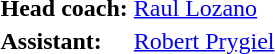<table>
<tr>
<td><strong>Head coach:</strong></td>
<td> <a href='#'>Raul Lozano</a></td>
</tr>
<tr>
<td><strong>Assistant:</strong></td>
<td> <a href='#'>Robert Prygiel</a></td>
</tr>
<tr>
</tr>
</table>
